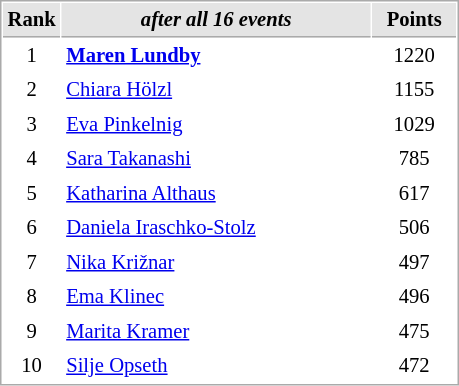<table cellspacing="1" cellpadding="3" style="border:1px solid #AAAAAA;font-size:86%">
<tr style="background-color: #E4E4E4;">
<th style="border-bottom:1px solid #AAAAAA; width: 10px;">Rank</th>
<th style="border-bottom:1px solid #AAAAAA; width: 200px;"><em>after all 16 events</em></th>
<th style="border-bottom:1px solid #AAAAAA; width: 50px;">Points</th>
</tr>
<tr>
<td align=center>1</td>
<td> <strong><a href='#'>Maren Lundby</a></strong></td>
<td align=center>1220</td>
</tr>
<tr>
<td align=center>2</td>
<td> <a href='#'>Chiara Hölzl</a></td>
<td align=center>1155</td>
</tr>
<tr>
<td align=center>3</td>
<td> <a href='#'>Eva Pinkelnig</a></td>
<td align=center>1029</td>
</tr>
<tr>
<td align=center>4</td>
<td> <a href='#'>Sara Takanashi</a></td>
<td align=center>785</td>
</tr>
<tr>
<td align=center>5</td>
<td> <a href='#'>Katharina Althaus</a></td>
<td align=center>617</td>
</tr>
<tr>
<td align=center>6</td>
<td> <a href='#'>Daniela Iraschko-Stolz</a></td>
<td align=center>506</td>
</tr>
<tr>
<td align=center>7</td>
<td> <a href='#'>Nika Križnar</a></td>
<td align=center>497</td>
</tr>
<tr>
<td align=center>8</td>
<td> <a href='#'>Ema Klinec</a></td>
<td align=center>496</td>
</tr>
<tr>
<td align=center>9</td>
<td> <a href='#'>Marita Kramer</a></td>
<td align=center>475</td>
</tr>
<tr>
<td align=center>10</td>
<td> <a href='#'>Silje Opseth</a></td>
<td align=center>472</td>
</tr>
</table>
